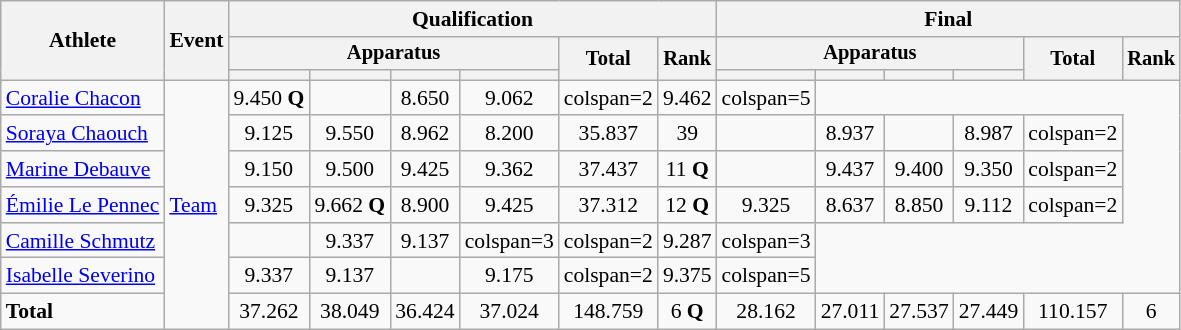<table class="wikitable" style="font-size:90%">
<tr>
<th rowspan=3>Athlete</th>
<th rowspan=3>Event</th>
<th colspan=6>Qualification</th>
<th colspan=6>Final</th>
</tr>
<tr style="font-size:95%">
<th colspan=4>Apparatus</th>
<th rowspan=2>Total</th>
<th rowspan=2>Rank</th>
<th colspan=4>Apparatus</th>
<th rowspan=2>Total</th>
<th rowspan=2>Rank</th>
</tr>
<tr style="font-size:95%">
<th></th>
<th></th>
<th></th>
<th></th>
<th></th>
<th></th>
<th></th>
<th></th>
</tr>
<tr align=center>
<td align=left><a href='#'>Coralie Chacon</a></td>
<td align=left rowspan=7><a href='#'>Team</a></td>
<td>9.450 <strong>Q</strong></td>
<td></td>
<td>8.650</td>
<td>9.062</td>
<td>colspan=2 </td>
<td>9.462</td>
<td>colspan=5 </td>
</tr>
<tr align=center>
<td align=left><a href='#'>Soraya Chaouch</a></td>
<td>9.125</td>
<td>9.550</td>
<td>8.962</td>
<td>8.200</td>
<td>35.837</td>
<td>39</td>
<td></td>
<td>8.937</td>
<td></td>
<td>8.987</td>
<td>colspan=2 </td>
</tr>
<tr align=center>
<td align=left><a href='#'>Marine Debauve</a></td>
<td>9.150</td>
<td>9.500</td>
<td>9.425</td>
<td>9.362</td>
<td>37.437</td>
<td>11 <strong>Q</strong></td>
<td></td>
<td>9.437</td>
<td>9.400</td>
<td>9.350</td>
<td>colspan=2 </td>
</tr>
<tr align=center>
<td align=left><a href='#'>Émilie Le Pennec</a></td>
<td>9.325</td>
<td>9.662 <strong>Q</strong></td>
<td>8.900</td>
<td>9.425</td>
<td>37.312</td>
<td>12 <strong>Q</strong></td>
<td>9.325</td>
<td>8.637</td>
<td>8.850</td>
<td>9.112</td>
<td>colspan=2 </td>
</tr>
<tr align=center>
<td align=left><a href='#'>Camille Schmutz</a></td>
<td></td>
<td>9.337</td>
<td>9.137</td>
<td>colspan=3 </td>
<td>colspan=2 </td>
<td>9.287</td>
<td>colspan=3 </td>
</tr>
<tr align=center>
<td align=left><a href='#'>Isabelle Severino</a></td>
<td>9.337</td>
<td>9.137</td>
<td></td>
<td>9.175</td>
<td>colspan=2 </td>
<td>9.375</td>
<td>colspan=5 </td>
</tr>
<tr align=center>
<td align=left><strong>Total</strong></td>
<td>37.262</td>
<td>38.049</td>
<td>36.424</td>
<td>37.024</td>
<td>148.759</td>
<td>6 <strong>Q</strong></td>
<td>28.162</td>
<td>27.011</td>
<td>27.537</td>
<td>27.449</td>
<td>110.157</td>
<td>6</td>
</tr>
</table>
